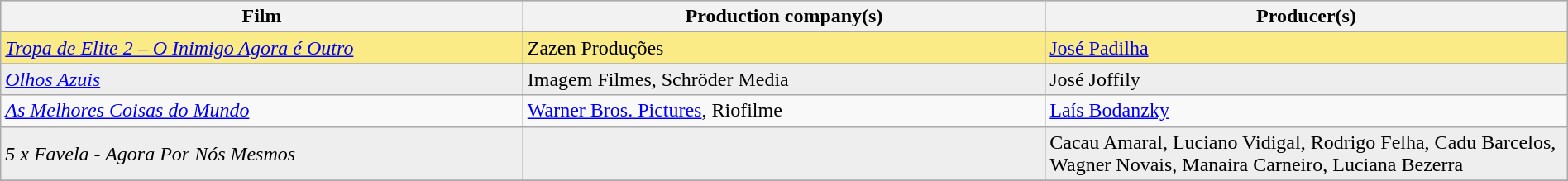<table class="wikitable" style="width:100%;">
<tr style="background:#bebebe">
<th style="width:33%;">Film</th>
<th style="width:33%;">Production company(s)</th>
<th style="width:33%;">Producer(s)</th>
</tr>
<tr style="background:#FAEB86">
<td><em><a href='#'>Tropa de Elite 2 – O Inimigo Agora é Outro</a></em></td>
<td>Zazen Produções</td>
<td><a href='#'>José Padilha</a></td>
</tr>
<tr>
</tr>
<tr style="background:#eee;">
<td><em><a href='#'>Olhos Azuis</a></em></td>
<td>Imagem Filmes, Schröder Media</td>
<td>José Joffily</td>
</tr>
<tr>
<td><em><a href='#'>As Melhores Coisas do Mundo</a></em></td>
<td><a href='#'>Warner Bros. Pictures</a>, Riofilme</td>
<td><a href='#'>Laís Bodanzky</a></td>
</tr>
<tr style="background:#eee;">
<td><em>5 x Favela - Agora Por Nós Mesmos</em></td>
<td></td>
<td>Cacau Amaral, Luciano Vidigal, Rodrigo Felha, Cadu Barcelos, Wagner Novais, Manaira Carneiro, Luciana Bezerra</td>
</tr>
<tr>
</tr>
</table>
